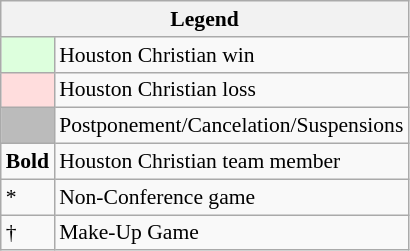<table class="wikitable" style="font-size:90%">
<tr>
<th colspan="2">Legend</th>
</tr>
<tr>
<td bgcolor="#ddffdd"> </td>
<td>Houston Christian win</td>
</tr>
<tr>
<td bgcolor="#ffdddd"> </td>
<td>Houston Christian loss</td>
</tr>
<tr>
<td bgcolor="#bbbbbb"> </td>
<td>Postponement/Cancelation/Suspensions</td>
</tr>
<tr>
<td><strong>Bold</strong></td>
<td>Houston Christian team member</td>
</tr>
<tr>
<td>*</td>
<td>Non-Conference game</td>
</tr>
<tr>
<td>†</td>
<td>Make-Up Game</td>
</tr>
</table>
